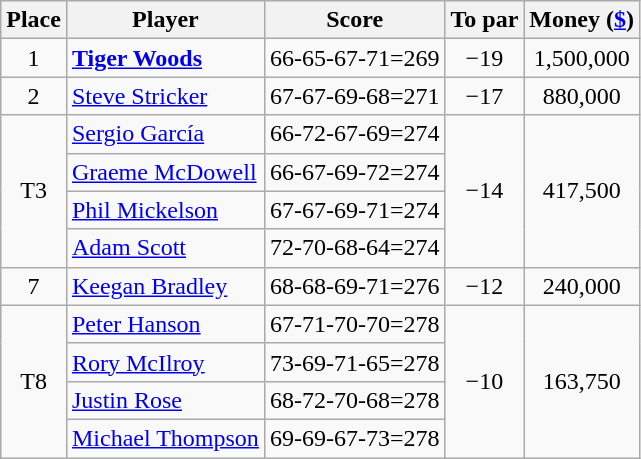<table class="wikitable">
<tr>
<th>Place</th>
<th>Player</th>
<th>Score</th>
<th>To par</th>
<th>Money (<a href='#'>$</a>)</th>
</tr>
<tr>
<td align=center>1</td>
<td> <strong><a href='#'>Tiger Woods</a></strong></td>
<td align=center>66-65-67-71=269</td>
<td align=center>−19</td>
<td align=center>1,500,000</td>
</tr>
<tr>
<td align=center>2</td>
<td> <a href='#'>Steve Stricker</a></td>
<td align=center>67-67-69-68=271</td>
<td align=center>−17</td>
<td align=center>880,000</td>
</tr>
<tr>
<td rowspan=4 align=center>T3</td>
<td> <a href='#'>Sergio García</a></td>
<td align=center>66-72-67-69=274</td>
<td rowspan=4 align=center>−14</td>
<td rowspan=4 align=center>417,500</td>
</tr>
<tr>
<td> <a href='#'>Graeme McDowell</a></td>
<td align=center>66-67-69-72=274</td>
</tr>
<tr>
<td> <a href='#'>Phil Mickelson</a></td>
<td align=center>67-67-69-71=274</td>
</tr>
<tr>
<td> <a href='#'>Adam Scott</a></td>
<td align=center>72-70-68-64=274</td>
</tr>
<tr>
<td align=center>7</td>
<td> <a href='#'>Keegan Bradley</a></td>
<td align=center>68-68-69-71=276</td>
<td align=center>−12</td>
<td align=center>240,000</td>
</tr>
<tr>
<td rowspan=4 align=center>T8</td>
<td> <a href='#'>Peter Hanson</a></td>
<td align=center>67-71-70-70=278</td>
<td rowspan=4 align=center>−10</td>
<td rowspan=4 align=center>163,750</td>
</tr>
<tr>
<td> <a href='#'>Rory McIlroy</a></td>
<td align=center>73-69-71-65=278</td>
</tr>
<tr>
<td> <a href='#'>Justin Rose</a></td>
<td align=center>68-72-70-68=278</td>
</tr>
<tr>
<td> <a href='#'>Michael Thompson</a></td>
<td align=center>69-69-67-73=278</td>
</tr>
</table>
